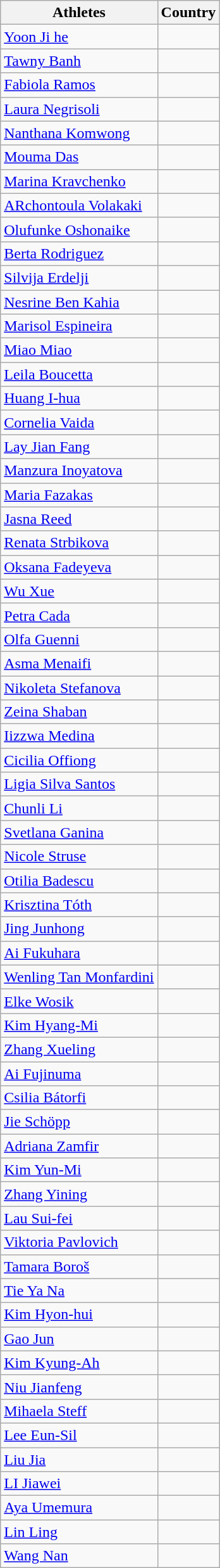<table class="wikitable sortable mw-collapsible mw-collapsed" style="text-align:center">
<tr>
<th>Athletes</th>
<th>Country</th>
</tr>
<tr>
<td align="left"><a href='#'>Yoon Ji he</a></td>
<td></td>
</tr>
<tr>
<td align="left"><a href='#'>Tawny Banh</a></td>
<td></td>
</tr>
<tr>
<td align="left"><a href='#'>Fabiola Ramos</a></td>
<td></td>
</tr>
<tr>
<td align="left"><a href='#'>Laura Negrisoli</a></td>
<td></td>
</tr>
<tr>
<td align="left"><a href='#'>Nanthana Komwong</a></td>
<td></td>
</tr>
<tr>
<td align="left"><a href='#'>Mouma Das</a></td>
<td></td>
</tr>
<tr>
<td align="left"><a href='#'>Marina Kravchenko</a></td>
<td></td>
</tr>
<tr>
<td align="left"><a href='#'>ARchontoula Volakaki</a></td>
<td></td>
</tr>
<tr>
<td align="left"><a href='#'>Olufunke Oshonaike</a></td>
<td></td>
</tr>
<tr>
<td align="left"><a href='#'>Berta Rodriguez</a></td>
<td></td>
</tr>
<tr>
<td align="left"><a href='#'>Silvija Erdelji</a></td>
<td></td>
</tr>
<tr>
<td align="left"><a href='#'>Nesrine Ben Kahia</a></td>
<td></td>
</tr>
<tr>
<td align="left"><a href='#'>Marisol Espineira</a></td>
<td></td>
</tr>
<tr>
<td align="left"><a href='#'>Miao Miao</a></td>
<td></td>
</tr>
<tr>
<td align="left"><a href='#'>Leila Boucetta</a></td>
<td></td>
</tr>
<tr>
<td align="left"><a href='#'>Huang I-hua</a></td>
<td></td>
</tr>
<tr>
<td align="left"><a href='#'>Cornelia Vaida</a></td>
<td></td>
</tr>
<tr>
<td align="left"><a href='#'>Lay Jian Fang</a></td>
<td></td>
</tr>
<tr>
<td align="left"><a href='#'>Manzura Inoyatova</a></td>
<td></td>
</tr>
<tr>
<td align="left"><a href='#'>Maria Fazakas</a></td>
<td></td>
</tr>
<tr>
<td align="left"><a href='#'>Jasna Reed</a></td>
<td></td>
</tr>
<tr>
<td align="left"><a href='#'>Renata Strbikova</a></td>
<td></td>
</tr>
<tr>
<td align="left"><a href='#'>Oksana Fadeyeva</a></td>
<td></td>
</tr>
<tr>
<td align="left"><a href='#'>Wu Xue</a></td>
<td></td>
</tr>
<tr>
<td align="left"><a href='#'>Petra Cada</a></td>
<td></td>
</tr>
<tr>
<td align="left"><a href='#'>Olfa Guenni</a></td>
<td></td>
</tr>
<tr>
<td align="left"><a href='#'>Asma Menaifi</a></td>
<td></td>
</tr>
<tr>
<td align="left"><a href='#'>Nikoleta Stefanova</a></td>
<td></td>
</tr>
<tr>
<td align="left"><a href='#'>Zeina Shaban</a></td>
<td></td>
</tr>
<tr>
<td align="left"><a href='#'>Iizzwa Medina</a></td>
<td></td>
</tr>
<tr>
<td align="left"><a href='#'>Cicilia Offiong</a></td>
<td></td>
</tr>
<tr>
<td align="left"><a href='#'>Ligia Silva Santos</a></td>
<td></td>
</tr>
<tr>
<td align="left"><a href='#'>Chunli Li</a></td>
<td></td>
</tr>
<tr>
<td align="left"><a href='#'>Svetlana Ganina</a></td>
<td></td>
</tr>
<tr>
<td align="left"><a href='#'>Nicole Struse</a></td>
<td></td>
</tr>
<tr>
<td align="left"><a href='#'>Otilia Badescu</a></td>
<td></td>
</tr>
<tr>
<td align="left"><a href='#'>Krisztina Tóth</a></td>
<td></td>
</tr>
<tr>
<td align="left"><a href='#'>Jing Junhong</a></td>
<td></td>
</tr>
<tr>
<td align="left"><a href='#'>Ai Fukuhara</a></td>
<td></td>
</tr>
<tr>
<td align="left"><a href='#'>Wenling Tan Monfardini</a></td>
<td></td>
</tr>
<tr>
<td align="left"><a href='#'>Elke Wosik</a></td>
<td></td>
</tr>
<tr>
<td align="left"><a href='#'>Kim Hyang-Mi</a></td>
<td></td>
</tr>
<tr>
<td align="left"><a href='#'>Zhang Xueling</a></td>
<td></td>
</tr>
<tr>
<td align="left"><a href='#'>Ai Fujinuma</a></td>
<td></td>
</tr>
<tr>
<td align="left"><a href='#'>Csilia Bátorfi</a></td>
<td></td>
</tr>
<tr>
<td align="left"><a href='#'>Jie Schöpp</a></td>
<td></td>
</tr>
<tr>
<td align="left"><a href='#'>Adriana Zamfir</a></td>
<td></td>
</tr>
<tr>
<td align="left"><a href='#'>Kim Yun-Mi</a></td>
<td></td>
</tr>
<tr>
<td align="left"><a href='#'>Zhang Yining</a></td>
<td></td>
</tr>
<tr>
<td align="left"><a href='#'>Lau Sui-fei</a></td>
<td></td>
</tr>
<tr>
<td align="left"><a href='#'>Viktoria Pavlovich</a></td>
<td></td>
</tr>
<tr>
<td align="left"><a href='#'>Tamara Boroš</a></td>
<td></td>
</tr>
<tr>
<td align="left"><a href='#'>Tie Ya Na</a></td>
<td></td>
</tr>
<tr>
<td align="left"><a href='#'>Kim Hyon-hui</a></td>
<td></td>
</tr>
<tr>
<td align="left"><a href='#'>Gao Jun</a></td>
<td></td>
</tr>
<tr>
<td align="left"><a href='#'>Kim Kyung-Ah</a></td>
<td></td>
</tr>
<tr>
<td align="left"><a href='#'>Niu Jianfeng</a></td>
<td></td>
</tr>
<tr>
<td align="left"><a href='#'>Mihaela Steff</a></td>
<td></td>
</tr>
<tr>
<td align="left"><a href='#'>Lee Eun-Sil</a></td>
<td></td>
</tr>
<tr>
<td align="left"><a href='#'>Liu Jia</a></td>
<td></td>
</tr>
<tr>
<td align="left"><a href='#'>LI Jiawei</a></td>
<td></td>
</tr>
<tr>
<td align="left"><a href='#'>Aya Umemura</a></td>
<td></td>
</tr>
<tr>
<td align="left"><a href='#'>Lin Ling</a></td>
<td></td>
</tr>
<tr>
<td align="left"><a href='#'>Wang Nan</a></td>
<td></td>
</tr>
</table>
